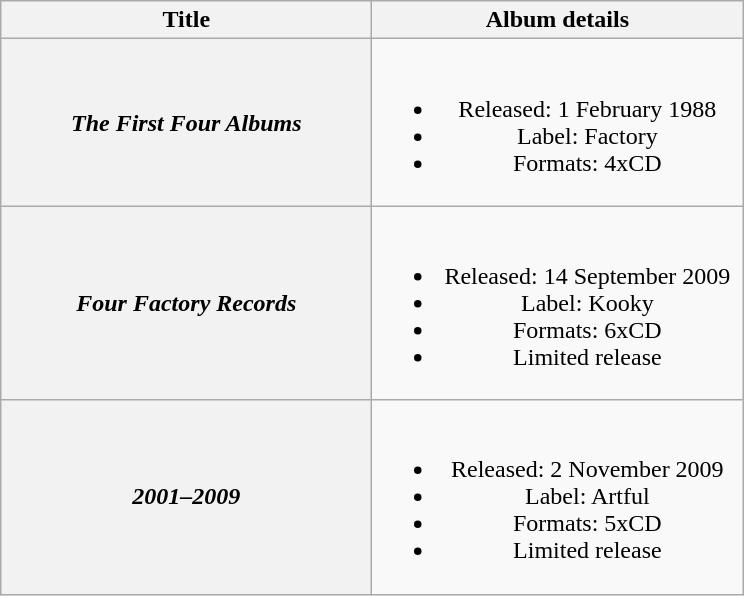<table class="wikitable plainrowheaders" style="text-align:center;">
<tr>
<th scope="col" style="width:15em;">Title</th>
<th scope="col" style="width:15em;">Album details</th>
</tr>
<tr>
<th scope="row"><em>The First Four Albums</em></th>
<td><br><ul><li>Released: 1 February 1988</li><li>Label: Factory</li><li>Formats: 4xCD</li></ul></td>
</tr>
<tr>
<th scope="row"><em>Four Factory Records</em></th>
<td><br><ul><li>Released: 14 September 2009</li><li>Label: Kooky</li><li>Formats: 6xCD</li><li>Limited release</li></ul></td>
</tr>
<tr>
<th scope="row"><em>2001–2009</em></th>
<td><br><ul><li>Released: 2 November 2009</li><li>Label: Artful</li><li>Formats: 5xCD</li><li>Limited release</li></ul></td>
</tr>
</table>
